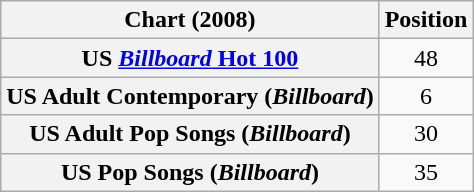<table class="wikitable plainrowheaders">
<tr>
<th scope="col">Chart (2008)</th>
<th scope="col">Position</th>
</tr>
<tr>
<th scope="row">US <a href='#'><em>Billboard</em> Hot 100</a></th>
<td align="center">48</td>
</tr>
<tr>
<th scope="row">US Adult Contemporary (<em>Billboard</em>)</th>
<td align="center">6</td>
</tr>
<tr>
<th scope="row">US Adult Pop Songs (<em>Billboard</em>)</th>
<td align="center">30</td>
</tr>
<tr>
<th scope="row">US Pop Songs (<em>Billboard</em>)</th>
<td align="center">35</td>
</tr>
</table>
